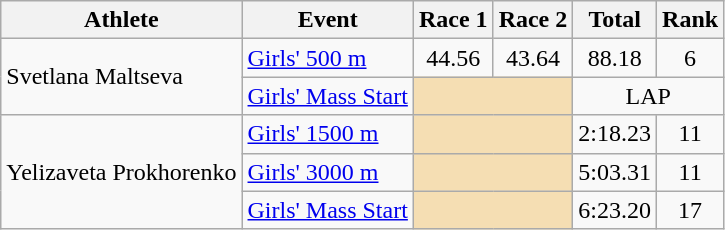<table class="wikitable">
<tr>
<th>Athlete</th>
<th>Event</th>
<th>Race 1</th>
<th>Race 2</th>
<th>Total</th>
<th>Rank</th>
</tr>
<tr>
<td rowspan=2>Svetlana Maltseva</td>
<td><a href='#'>Girls' 500 m</a></td>
<td align="center">44.56</td>
<td align="center">43.64</td>
<td align="center">88.18</td>
<td align="center">6</td>
</tr>
<tr>
<td><a href='#'>Girls' Mass Start</a></td>
<td colspan=2 bgcolor="wheat"></td>
<td align="center" colspan=2>LAP</td>
</tr>
<tr>
<td rowspan=3>Yelizaveta Prokhorenko</td>
<td><a href='#'>Girls' 1500 m</a></td>
<td colspan=2 bgcolor="wheat"></td>
<td align="center">2:18.23</td>
<td align="center">11</td>
</tr>
<tr>
<td><a href='#'>Girls' 3000 m</a></td>
<td colspan=2 bgcolor="wheat"></td>
<td align="center">5:03.31</td>
<td align="center">11</td>
</tr>
<tr>
<td><a href='#'>Girls' Mass Start</a></td>
<td colspan=2 bgcolor="wheat"></td>
<td align="center">6:23.20</td>
<td align="center">17</td>
</tr>
</table>
